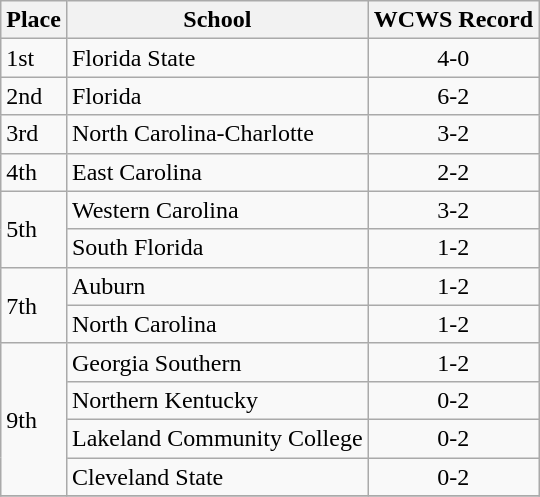<table class="wikitable">
<tr>
<th>Place</th>
<th>School</th>
<th align="center">WCWS Record</th>
</tr>
<tr>
<td>1st</td>
<td>Florida State</td>
<td align="center">4-0</td>
</tr>
<tr>
<td>2nd</td>
<td>Florida</td>
<td align="center">6-2</td>
</tr>
<tr>
<td>3rd</td>
<td>North Carolina-Charlotte</td>
<td align="center">3-2</td>
</tr>
<tr>
<td>4th</td>
<td>East Carolina</td>
<td align="center">2-2</td>
</tr>
<tr>
<td rowspan="2">5th</td>
<td>Western Carolina</td>
<td align="center">3-2</td>
</tr>
<tr>
<td>South Florida</td>
<td align="center">1-2</td>
</tr>
<tr>
<td rowspan="2">7th</td>
<td>Auburn</td>
<td align="center">1-2</td>
</tr>
<tr>
<td>North Carolina</td>
<td align="center">1-2</td>
</tr>
<tr>
<td rowspan="4">9th</td>
<td>Georgia Southern</td>
<td align="center">1-2</td>
</tr>
<tr>
<td>Northern Kentucky</td>
<td align="center">0-2</td>
</tr>
<tr>
<td>Lakeland Community College</td>
<td align="center">0-2</td>
</tr>
<tr>
<td>Cleveland State</td>
<td align="center">0-2</td>
</tr>
<tr>
</tr>
</table>
